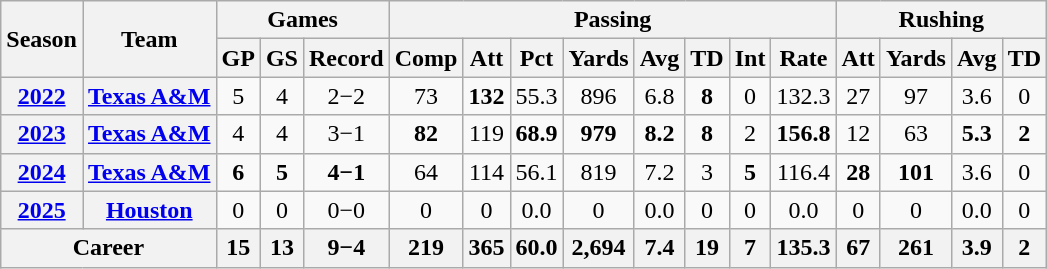<table class="wikitable" style="text-align:center;">
<tr College statistics>
<th rowspan="2">Season</th>
<th rowspan="2">Team</th>
<th colspan="3">Games</th>
<th colspan="8">Passing</th>
<th colspan="4">Rushing</th>
</tr>
<tr>
<th>GP</th>
<th>GS</th>
<th>Record</th>
<th>Comp</th>
<th>Att</th>
<th>Pct</th>
<th>Yards</th>
<th>Avg</th>
<th>TD</th>
<th>Int</th>
<th>Rate</th>
<th>Att</th>
<th>Yards</th>
<th>Avg</th>
<th>TD</th>
</tr>
<tr>
<th><a href='#'>2022</a></th>
<th><a href='#'>Texas A&M</a></th>
<td>5</td>
<td>4</td>
<td>2−2</td>
<td>73</td>
<td><strong>132</strong></td>
<td>55.3</td>
<td>896</td>
<td>6.8</td>
<td><strong>8</strong></td>
<td>0</td>
<td>132.3</td>
<td>27</td>
<td>97</td>
<td>3.6</td>
<td>0</td>
</tr>
<tr>
<th><a href='#'>2023</a></th>
<th><a href='#'>Texas A&M</a></th>
<td>4</td>
<td>4</td>
<td>3−1</td>
<td><strong>82</strong></td>
<td>119</td>
<td><strong>68.9</strong></td>
<td><strong>979</strong></td>
<td><strong>8.2</strong></td>
<td><strong>8</strong></td>
<td>2</td>
<td><strong>156.8</strong></td>
<td>12</td>
<td>63</td>
<td><strong>5.3</strong></td>
<td><strong>2</strong></td>
</tr>
<tr>
<th><a href='#'>2024</a></th>
<th><a href='#'>Texas A&M</a></th>
<td><strong>6</strong></td>
<td><strong>5</strong></td>
<td><strong>4−1</strong></td>
<td>64</td>
<td>114</td>
<td>56.1</td>
<td>819</td>
<td>7.2</td>
<td>3</td>
<td><strong>5</strong></td>
<td>116.4</td>
<td><strong>28</strong></td>
<td><strong>101</strong></td>
<td>3.6</td>
<td>0</td>
</tr>
<tr>
<th><a href='#'>2025</a></th>
<th><a href='#'>Houston</a></th>
<td>0</td>
<td>0</td>
<td>0−0</td>
<td>0</td>
<td>0</td>
<td>0.0</td>
<td>0</td>
<td>0.0</td>
<td>0</td>
<td>0</td>
<td>0.0</td>
<td>0</td>
<td>0</td>
<td>0.0</td>
<td>0</td>
</tr>
<tr>
<th colspan="2">Career</th>
<th>15</th>
<th>13</th>
<th>9−4</th>
<th>219</th>
<th>365</th>
<th>60.0</th>
<th>2,694</th>
<th>7.4</th>
<th>19</th>
<th>7</th>
<th>135.3</th>
<th>67</th>
<th>261</th>
<th>3.9</th>
<th>2</th>
</tr>
</table>
